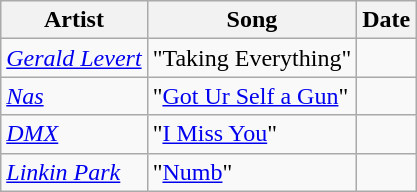<table class="wikitable sortable">
<tr>
<th>Artist</th>
<th>Song</th>
<th>Date</th>
</tr>
<tr>
<td><em><a href='#'>Gerald Levert</a></em></td>
<td>"Taking Everything"</td>
<td></td>
</tr>
<tr>
<td><em><a href='#'>Nas</a></em></td>
<td>"<a href='#'>Got Ur Self a Gun</a>"</td>
<td></td>
</tr>
<tr>
<td><em><a href='#'>DMX</a></em></td>
<td>"<a href='#'>I Miss You</a>"</td>
<td></td>
</tr>
<tr>
<td><em><a href='#'>Linkin Park</a></em></td>
<td>"<a href='#'>Numb</a>"</td>
<td></td>
</tr>
</table>
